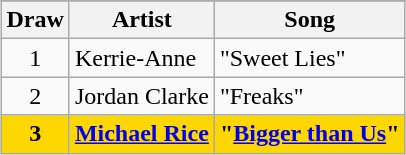<table class="sortable wikitable" style="margin: 1em auto 1em auto; text-align:center;">
<tr>
</tr>
<tr>
<th>Draw</th>
<th>Artist</th>
<th>Song</th>
</tr>
<tr>
<td>1</td>
<td style="text-align:left;">Kerrie-Anne</td>
<td style="text-align:left;">"Sweet Lies"</td>
</tr>
<tr>
<td>2</td>
<td style="text-align:left;">Jordan Clarke</td>
<td style="text-align:left;">"Freaks"</td>
</tr>
<tr style="font-weight:bold; background:gold;">
<td>3</td>
<td style="text-align:left;"><a href='#'>Michael Rice</a></td>
<td style="text-align:left;">"<a href='#'>Bigger than Us</a>"</td>
</tr>
</table>
